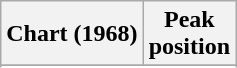<table class="wikitable sortable plainrowheaders" style="text-align:center">
<tr>
<th scope="col">Chart (1968)</th>
<th scope="col">Peak<br> position</th>
</tr>
<tr>
</tr>
<tr>
</tr>
</table>
